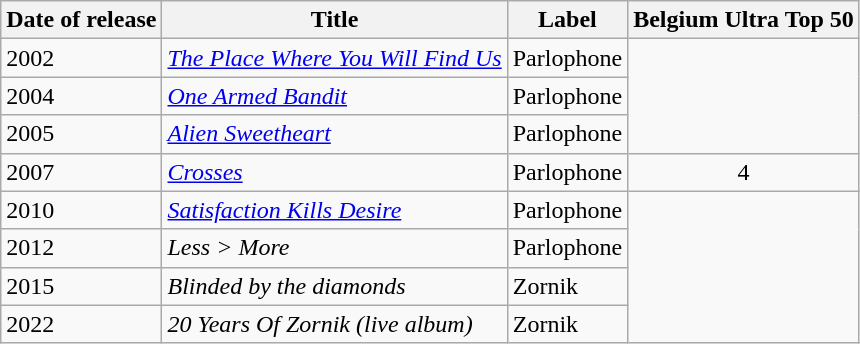<table class="wikitable">
<tr>
<th>Date of release</th>
<th>Title</th>
<th>Label</th>
<th>Belgium Ultra Top 50</th>
</tr>
<tr>
<td>2002</td>
<td><em><a href='#'>The Place Where You Will Find Us</a></em></td>
<td>Parlophone</td>
</tr>
<tr>
<td>2004</td>
<td><em><a href='#'>One Armed Bandit</a></em></td>
<td>Parlophone</td>
</tr>
<tr>
<td>2005</td>
<td><em><a href='#'>Alien Sweetheart</a></em></td>
<td>Parlophone</td>
</tr>
<tr>
<td>2007</td>
<td><em><a href='#'>Crosses</a></em></td>
<td>Parlophone</td>
<td align="center">4</td>
</tr>
<tr>
<td>2010</td>
<td><em><a href='#'>Satisfaction Kills Desire</a></em></td>
<td>Parlophone</td>
</tr>
<tr>
<td>2012</td>
<td><em>Less > More</em></td>
<td>Parlophone</td>
</tr>
<tr>
<td>2015</td>
<td><em>Blinded by the diamonds</em></td>
<td>Zornik</td>
</tr>
<tr>
<td>2022</td>
<td><em>20 Years Of Zornik (live album)</em></td>
<td>Zornik</td>
</tr>
</table>
